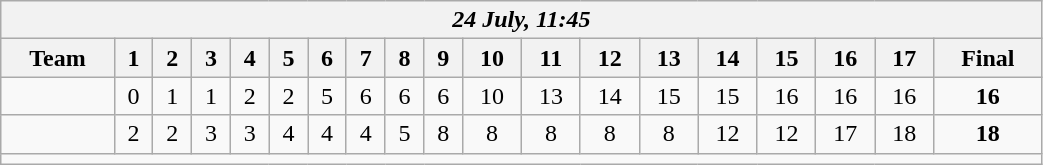<table class=wikitable style="text-align:center; width: 55%">
<tr>
<th colspan=20><em>24 July, 11:45</em></th>
</tr>
<tr>
<th>Team</th>
<th>1</th>
<th>2</th>
<th>3</th>
<th>4</th>
<th>5</th>
<th>6</th>
<th>7</th>
<th>8</th>
<th>9</th>
<th>10</th>
<th>11</th>
<th>12</th>
<th>13</th>
<th>14</th>
<th>15</th>
<th>16</th>
<th>17</th>
<th>Final</th>
</tr>
<tr>
<td align=left></td>
<td>0</td>
<td>1</td>
<td>1</td>
<td>2</td>
<td>2</td>
<td>5</td>
<td>6</td>
<td>6</td>
<td>6</td>
<td>10</td>
<td>13</td>
<td>14</td>
<td>15</td>
<td>15</td>
<td>16</td>
<td>16</td>
<td>16</td>
<td><strong>16</strong></td>
</tr>
<tr>
<td align=left><strong></strong></td>
<td>2</td>
<td>2</td>
<td>3</td>
<td>3</td>
<td>4</td>
<td>4</td>
<td>4</td>
<td>5</td>
<td>8</td>
<td>8</td>
<td>8</td>
<td>8</td>
<td>8</td>
<td>12</td>
<td>12</td>
<td>17</td>
<td>18</td>
<td><strong>18</strong></td>
</tr>
<tr>
<td colspan=20></td>
</tr>
</table>
